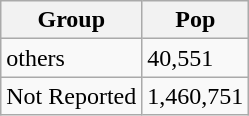<table class = "wikitable sortable">
<tr>
<th>Group</th>
<th>Pop</th>
</tr>
<tr>
<td>others</td>
<td>40,551</td>
</tr>
<tr>
<td>Not Reported</td>
<td>1,460,751</td>
</tr>
</table>
